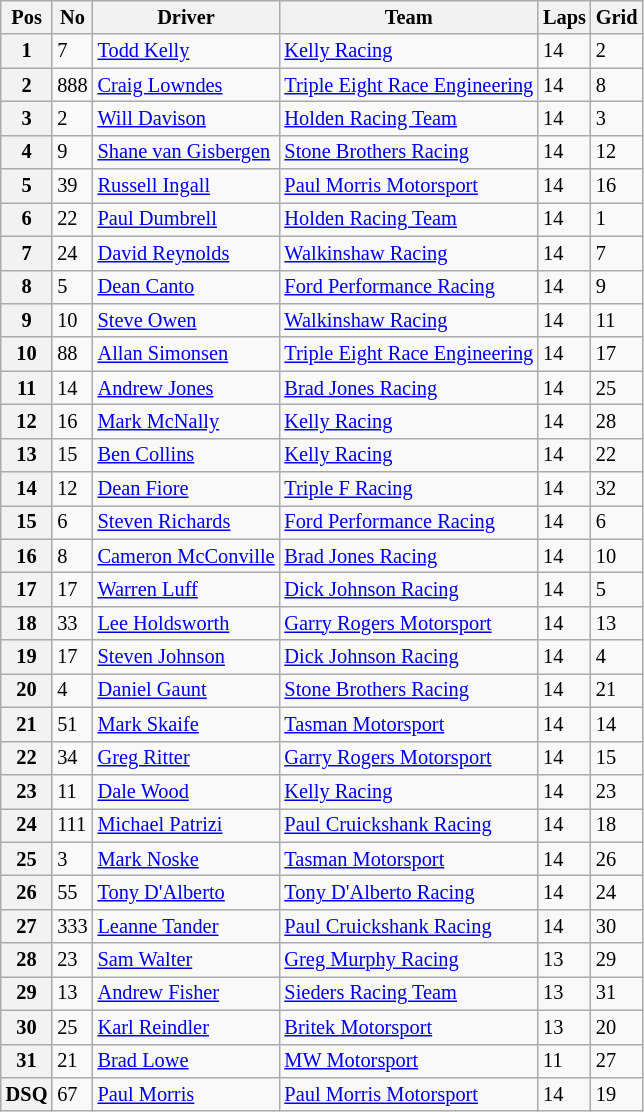<table class="wikitable" style="font-size: 85%;">
<tr>
<th>Pos</th>
<th>No</th>
<th>Driver</th>
<th>Team</th>
<th>Laps</th>
<th>Grid</th>
</tr>
<tr>
<th>1</th>
<td>7</td>
<td> <a href='#'>Todd Kelly</a></td>
<td><a href='#'>Kelly Racing</a></td>
<td>14</td>
<td>2</td>
</tr>
<tr>
<th>2</th>
<td>888</td>
<td> <a href='#'>Craig Lowndes</a></td>
<td><a href='#'>Triple Eight Race Engineering</a></td>
<td>14</td>
<td>8</td>
</tr>
<tr>
<th>3</th>
<td>2</td>
<td> <a href='#'>Will Davison</a></td>
<td><a href='#'>Holden Racing Team</a></td>
<td>14</td>
<td>3</td>
</tr>
<tr>
<th>4</th>
<td>9</td>
<td> <a href='#'>Shane van Gisbergen</a></td>
<td><a href='#'>Stone Brothers Racing</a></td>
<td>14</td>
<td>12</td>
</tr>
<tr>
<th>5</th>
<td>39</td>
<td> <a href='#'>Russell Ingall</a></td>
<td><a href='#'>Paul Morris Motorsport</a></td>
<td>14</td>
<td>16</td>
</tr>
<tr>
<th>6</th>
<td>22</td>
<td> <a href='#'>Paul Dumbrell</a></td>
<td><a href='#'>Holden Racing Team</a></td>
<td>14</td>
<td>1</td>
</tr>
<tr>
<th>7</th>
<td>24</td>
<td> <a href='#'>David Reynolds</a></td>
<td><a href='#'>Walkinshaw Racing</a></td>
<td>14</td>
<td>7</td>
</tr>
<tr>
<th>8</th>
<td>5</td>
<td> <a href='#'>Dean Canto</a></td>
<td><a href='#'>Ford Performance Racing</a></td>
<td>14</td>
<td>9</td>
</tr>
<tr>
<th>9</th>
<td>10</td>
<td> <a href='#'>Steve Owen</a></td>
<td><a href='#'>Walkinshaw Racing</a></td>
<td>14</td>
<td>11</td>
</tr>
<tr>
<th>10</th>
<td>88</td>
<td> <a href='#'>Allan Simonsen</a></td>
<td><a href='#'>Triple Eight Race Engineering</a></td>
<td>14</td>
<td>17</td>
</tr>
<tr>
<th>11</th>
<td>14</td>
<td> <a href='#'>Andrew Jones</a></td>
<td><a href='#'>Brad Jones Racing</a></td>
<td>14</td>
<td>25</td>
</tr>
<tr>
<th>12</th>
<td>16</td>
<td> <a href='#'>Mark McNally</a></td>
<td><a href='#'>Kelly Racing</a></td>
<td>14</td>
<td>28</td>
</tr>
<tr>
<th>13</th>
<td>15</td>
<td> <a href='#'>Ben Collins</a></td>
<td><a href='#'>Kelly Racing</a></td>
<td>14</td>
<td>22</td>
</tr>
<tr>
<th>14</th>
<td>12</td>
<td> <a href='#'>Dean Fiore</a></td>
<td><a href='#'>Triple F Racing</a></td>
<td>14</td>
<td>32</td>
</tr>
<tr>
<th>15</th>
<td>6</td>
<td> <a href='#'>Steven Richards</a></td>
<td><a href='#'>Ford Performance Racing</a></td>
<td>14</td>
<td>6</td>
</tr>
<tr>
<th>16</th>
<td>8</td>
<td> <a href='#'>Cameron McConville</a></td>
<td><a href='#'>Brad Jones Racing</a></td>
<td>14</td>
<td>10</td>
</tr>
<tr>
<th>17</th>
<td>17</td>
<td> <a href='#'>Warren Luff</a></td>
<td><a href='#'>Dick Johnson Racing</a></td>
<td>14</td>
<td>5</td>
</tr>
<tr>
<th>18</th>
<td>33</td>
<td> <a href='#'>Lee Holdsworth</a></td>
<td><a href='#'>Garry Rogers Motorsport</a></td>
<td>14</td>
<td>13</td>
</tr>
<tr>
<th>19</th>
<td>17</td>
<td> <a href='#'>Steven Johnson</a></td>
<td><a href='#'>Dick Johnson Racing</a></td>
<td>14</td>
<td>4</td>
</tr>
<tr>
<th>20</th>
<td>4</td>
<td> <a href='#'>Daniel Gaunt</a></td>
<td><a href='#'>Stone Brothers Racing</a></td>
<td>14</td>
<td>21</td>
</tr>
<tr>
<th>21</th>
<td>51</td>
<td> <a href='#'>Mark Skaife</a></td>
<td><a href='#'>Tasman Motorsport</a></td>
<td>14</td>
<td>14</td>
</tr>
<tr>
<th>22</th>
<td>34</td>
<td> <a href='#'>Greg Ritter</a></td>
<td><a href='#'>Garry Rogers Motorsport</a></td>
<td>14</td>
<td>15</td>
</tr>
<tr>
<th>23</th>
<td>11</td>
<td> <a href='#'>Dale Wood</a></td>
<td><a href='#'>Kelly Racing</a></td>
<td>14</td>
<td>23</td>
</tr>
<tr>
<th>24</th>
<td>111</td>
<td> <a href='#'>Michael Patrizi</a></td>
<td><a href='#'>Paul Cruickshank Racing</a></td>
<td>14</td>
<td>18</td>
</tr>
<tr>
<th>25</th>
<td>3</td>
<td> <a href='#'>Mark Noske</a></td>
<td><a href='#'>Tasman Motorsport</a></td>
<td>14</td>
<td>26</td>
</tr>
<tr>
<th>26</th>
<td>55</td>
<td> <a href='#'>Tony D'Alberto</a></td>
<td><a href='#'>Tony D'Alberto Racing</a></td>
<td>14</td>
<td>24</td>
</tr>
<tr>
<th>27</th>
<td>333</td>
<td> <a href='#'>Leanne Tander</a></td>
<td><a href='#'>Paul Cruickshank Racing</a></td>
<td>14</td>
<td>30</td>
</tr>
<tr>
<th>28</th>
<td>23</td>
<td> <a href='#'>Sam Walter</a></td>
<td><a href='#'>Greg Murphy Racing</a></td>
<td>13</td>
<td>29</td>
</tr>
<tr>
<th>29</th>
<td>13</td>
<td> <a href='#'>Andrew Fisher</a></td>
<td><a href='#'>Sieders Racing Team</a></td>
<td>13</td>
<td>31</td>
</tr>
<tr>
<th>30</th>
<td>25</td>
<td> <a href='#'>Karl Reindler</a></td>
<td><a href='#'>Britek Motorsport</a></td>
<td>13</td>
<td>20</td>
</tr>
<tr>
<th>31</th>
<td>21</td>
<td> <a href='#'>Brad Lowe</a></td>
<td><a href='#'>MW Motorsport</a></td>
<td>11</td>
<td>27</td>
</tr>
<tr>
<th>DSQ</th>
<td>67</td>
<td> <a href='#'>Paul Morris</a></td>
<td><a href='#'>Paul Morris Motorsport</a></td>
<td>14</td>
<td>19</td>
</tr>
</table>
